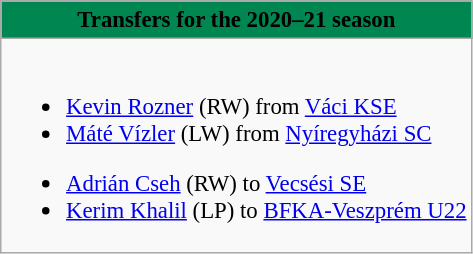<table class="wikitable collapsible collapsed" style="font-size:95%">
<tr>
<th style="color:black; background:#008751"> <strong>Transfers for the 2020–21 season</strong></th>
</tr>
<tr>
<td><br>
<ul><li> <a href='#'>Kevin Rozner</a> (RW) from  <a href='#'>Váci KSE</a></li><li> <a href='#'>Máté Vízler</a> (LW) from  <a href='#'>Nyíregyházi SC</a></li></ul><ul><li> <a href='#'>Adrián Cseh</a> (RW) to  <a href='#'>Vecsési SE</a></li><li> <a href='#'>Kerim Khalil</a> (LP) to  <a href='#'>BFKA-Veszprém U22</a></li></ul></td>
</tr>
</table>
